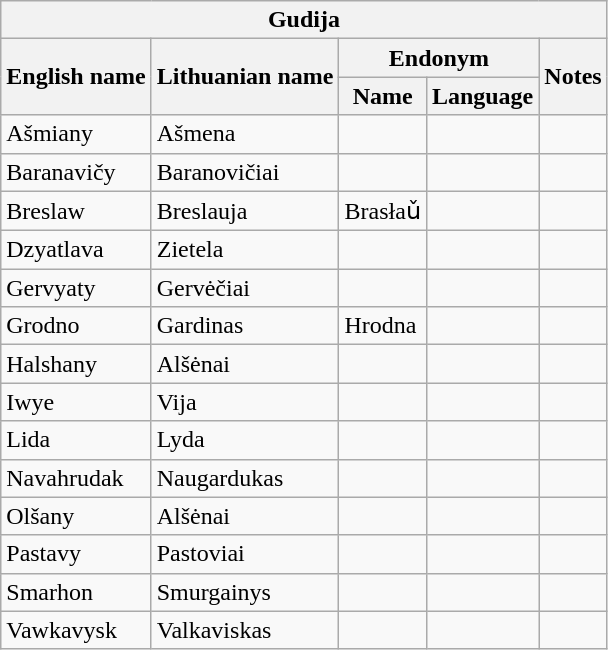<table class="wikitable sortable">
<tr>
<th colspan="5"> Gudija</th>
</tr>
<tr>
<th rowspan="2">English name</th>
<th rowspan="2">Lithuanian name</th>
<th colspan="2">Endonym</th>
<th rowspan="2">Notes</th>
</tr>
<tr>
<th>Name</th>
<th>Language</th>
</tr>
<tr>
<td>Ašmiany</td>
<td>Ašmena</td>
<td></td>
<td></td>
<td></td>
</tr>
<tr>
<td>Baranavičy</td>
<td>Baranovičiai</td>
<td></td>
<td></td>
<td></td>
</tr>
<tr>
<td>Breslaw</td>
<td>Breslauja</td>
<td>Brasłaǔ</td>
<td></td>
<td></td>
</tr>
<tr>
<td>Dzyatlava</td>
<td>Zietela</td>
<td></td>
<td></td>
<td></td>
</tr>
<tr>
<td>Gervyaty</td>
<td>Gervėčiai</td>
<td></td>
<td></td>
<td></td>
</tr>
<tr>
<td>Grodno</td>
<td>Gardinas</td>
<td>Hrodna</td>
<td></td>
<td></td>
</tr>
<tr>
<td>Halshany</td>
<td>Alšėnai</td>
<td></td>
<td></td>
<td></td>
</tr>
<tr>
<td>Iwye</td>
<td>Vija</td>
<td></td>
<td></td>
<td></td>
</tr>
<tr>
<td>Lida</td>
<td>Lyda</td>
<td></td>
<td></td>
<td></td>
</tr>
<tr>
<td>Navahrudak</td>
<td>Naugardukas</td>
<td></td>
<td></td>
<td></td>
</tr>
<tr>
<td>Olšany</td>
<td>Alšėnai</td>
<td></td>
<td></td>
<td></td>
</tr>
<tr>
<td>Pastavy</td>
<td>Pastoviai</td>
<td></td>
<td></td>
<td></td>
</tr>
<tr>
<td>Smarhon</td>
<td>Smurgainys</td>
<td></td>
<td></td>
<td></td>
</tr>
<tr>
<td>Vawkavysk</td>
<td>Valkaviskas</td>
<td></td>
<td></td>
<td></td>
</tr>
</table>
